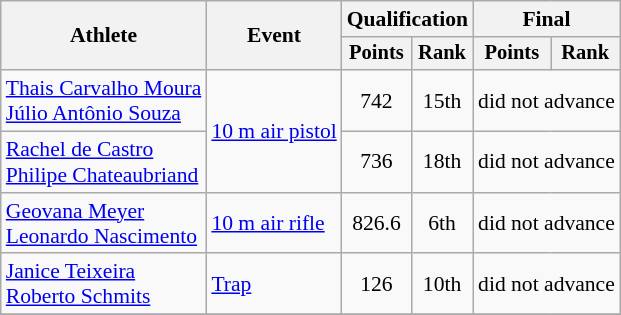<table class=wikitable style=font-size:90%;text-align:center>
<tr>
<th rowspan=2>Athlete</th>
<th rowspan=2>Event</th>
<th colspan=2>Qualification</th>
<th colspan=2>Final</th>
</tr>
<tr style=font-size:95%>
<th>Points</th>
<th>Rank</th>
<th>Points</th>
<th>Rank</th>
</tr>
<tr>
<td align=left><a href='#'>Thais Carvalho Moura</a><br><a href='#'>Júlio Antônio Souza</a></td>
<td align=left rowspan=2><a href='#'>10 m air pistol</a></td>
<td>742</td>
<td>15th</td>
<td align=center colspan=2>did not advance</td>
</tr>
<tr>
<td align=left><a href='#'>Rachel de Castro</a><br><a href='#'>Philipe Chateaubriand</a></td>
<td>736</td>
<td>18th</td>
<td align=center colspan=2>did not advance</td>
</tr>
<tr>
<td align=left><a href='#'>Geovana Meyer</a><br><a href='#'>Leonardo Nascimento</a></td>
<td align=left><a href='#'>10 m air rifle</a></td>
<td>826.6</td>
<td>6th</td>
<td align=center colspan=2>did not advance</td>
</tr>
<tr>
<td align=left><a href='#'>Janice Teixeira</a><br><a href='#'>Roberto Schmits</a></td>
<td align=left><a href='#'>Trap</a></td>
<td>126</td>
<td>10th</td>
<td align=center colspan=2>did not advance</td>
</tr>
<tr>
</tr>
</table>
